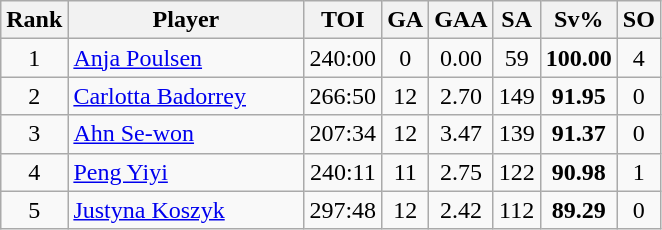<table class="wikitable sortable" style="text-align:center;">
<tr>
<th width=30>Rank</th>
<th width=150>Player</th>
<th width=20>TOI</th>
<th width=20>GA</th>
<th width=20>GAA</th>
<th width=20>SA</th>
<th width=20>Sv%</th>
<th width=20>SO</th>
</tr>
<tr>
<td>1</td>
<td align=left> <a href='#'>Anja Poulsen</a></td>
<td>240:00</td>
<td>0</td>
<td>0.00</td>
<td>59</td>
<td><strong>100.00</strong></td>
<td>4</td>
</tr>
<tr>
<td>2</td>
<td align=left> <a href='#'>Carlotta Badorrey</a></td>
<td>266:50</td>
<td>12</td>
<td>2.70</td>
<td>149</td>
<td><strong>91.95</strong></td>
<td>0</td>
</tr>
<tr>
<td>3</td>
<td align=left> <a href='#'>Ahn Se-won</a></td>
<td>207:34</td>
<td>12</td>
<td>3.47</td>
<td>139</td>
<td><strong>91.37</strong></td>
<td>0</td>
</tr>
<tr>
<td>4</td>
<td align=left> <a href='#'>Peng Yiyi</a></td>
<td>240:11</td>
<td>11</td>
<td>2.75</td>
<td>122</td>
<td><strong>90.98</strong></td>
<td>1</td>
</tr>
<tr>
<td>5</td>
<td align=left> <a href='#'>Justyna Koszyk</a></td>
<td>297:48</td>
<td>12</td>
<td>2.42</td>
<td>112</td>
<td><strong>89.29</strong></td>
<td>0</td>
</tr>
</table>
